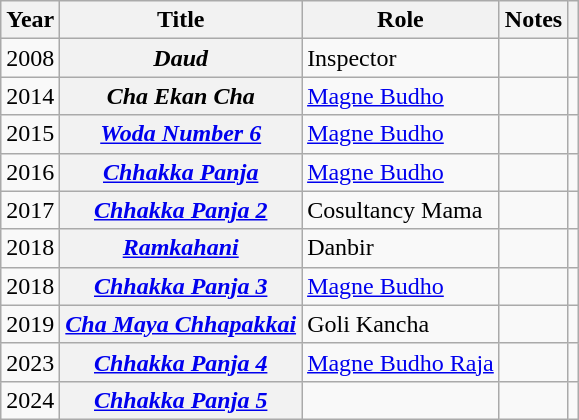<table class="wikitable plainrowheaders sortable" style="margin-right: 0;">
<tr>
<th>Year</th>
<th>Title</th>
<th>Role</th>
<th>Notes</th>
<th class="unsortable"></th>
</tr>
<tr>
<td>2008</td>
<th scope="row"><em>Daud</em></th>
<td>Inspector</td>
<td></td>
<td></td>
</tr>
<tr>
<td>2014</td>
<th scope="row"><em>Cha Ekan Cha</em></th>
<td><a href='#'>Magne Budho</a></td>
<td></td>
<td style="text-align:center;"></td>
</tr>
<tr>
<td>2015</td>
<th scope="row"><em><a href='#'>Woda Number 6</a></em></th>
<td><a href='#'>Magne Budho</a></td>
<td></td>
<td style="text-align:center;"></td>
</tr>
<tr>
<td>2016</td>
<th scope="row"><em><a href='#'>Chhakka Panja</a></em></th>
<td><a href='#'>Magne Budho</a></td>
<td></td>
<td style="text-align:center;"></td>
</tr>
<tr>
<td>2017</td>
<th scope="row"><em><a href='#'>Chhakka Panja 2</a></em></th>
<td>Cosultancy Mama</td>
<td></td>
<td style="text-align:center;"></td>
</tr>
<tr>
<td>2018</td>
<th scope="row"><em><a href='#'>Ramkahani</a></em></th>
<td>Danbir</td>
<td></td>
<td></td>
</tr>
<tr>
<td>2018</td>
<th scope="row"><em><a href='#'>Chhakka Panja 3</a></em></th>
<td><a href='#'>Magne Budho</a></td>
<td></td>
<td style="text-align:center;"></td>
</tr>
<tr>
<td>2019</td>
<th scope="row"><em><a href='#'>Cha Maya Chhapakkai</a></em></th>
<td>Goli Kancha</td>
<td></td>
<td style="text-align:center;"></td>
</tr>
<tr>
<td>2023</td>
<th scope="row"><em><a href='#'>Chhakka Panja 4</a></em></th>
<td><a href='#'>Magne Budho Raja</a></td>
<td></td>
<td style="text-align:center;"></td>
</tr>
<tr>
<td>2024</td>
<th scope="row"><em><a href='#'>Chhakka Panja 5</a></em></th>
<td></td>
<td></td>
<td style="text-align:center;"></td>
</tr>
</table>
